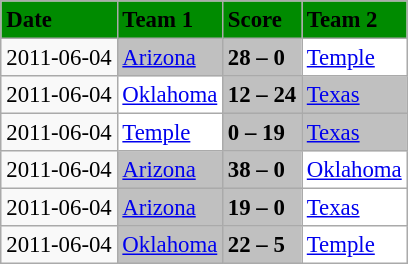<table class="wikitable" style="margin:0.5em auto; font-size:95%">
<tr bgcolor="008B00">
<td><strong>Date</strong></td>
<td><strong>Team 1</strong></td>
<td><strong>Score</strong></td>
<td><strong>Team 2</strong></td>
</tr>
<tr>
<td>2011-06-04</td>
<td bgcolor="silver"><a href='#'>Arizona</a></td>
<td bgcolor="silver"><strong>28 – 0</strong></td>
<td bgcolor="white"><a href='#'>Temple</a></td>
</tr>
<tr>
<td>2011-06-04</td>
<td bgcolor="white"><a href='#'>Oklahoma</a></td>
<td bgcolor="silver"><strong>12 – 24</strong></td>
<td bgcolor="silver"><a href='#'>Texas</a></td>
</tr>
<tr>
<td>2011-06-04</td>
<td bgcolor="white"><a href='#'>Temple</a></td>
<td bgcolor="silver"><strong>0 – 19</strong></td>
<td bgcolor="silver"><a href='#'>Texas</a></td>
</tr>
<tr>
<td>2011-06-04</td>
<td bgcolor="silver"><a href='#'>Arizona</a></td>
<td bgcolor="silver"><strong>38 – 0</strong></td>
<td bgcolor="white"><a href='#'>Oklahoma</a></td>
</tr>
<tr>
<td>2011-06-04</td>
<td bgcolor="silver"><a href='#'>Arizona</a></td>
<td bgcolor="silver"><strong>19 – 0</strong></td>
<td bgcolor="white"><a href='#'>Texas</a></td>
</tr>
<tr>
<td>2011-06-04</td>
<td bgcolor="silver"><a href='#'>Oklahoma</a></td>
<td bgcolor="silver"><strong>22 – 5</strong></td>
<td bgcolor="white"><a href='#'>Temple</a></td>
</tr>
</table>
